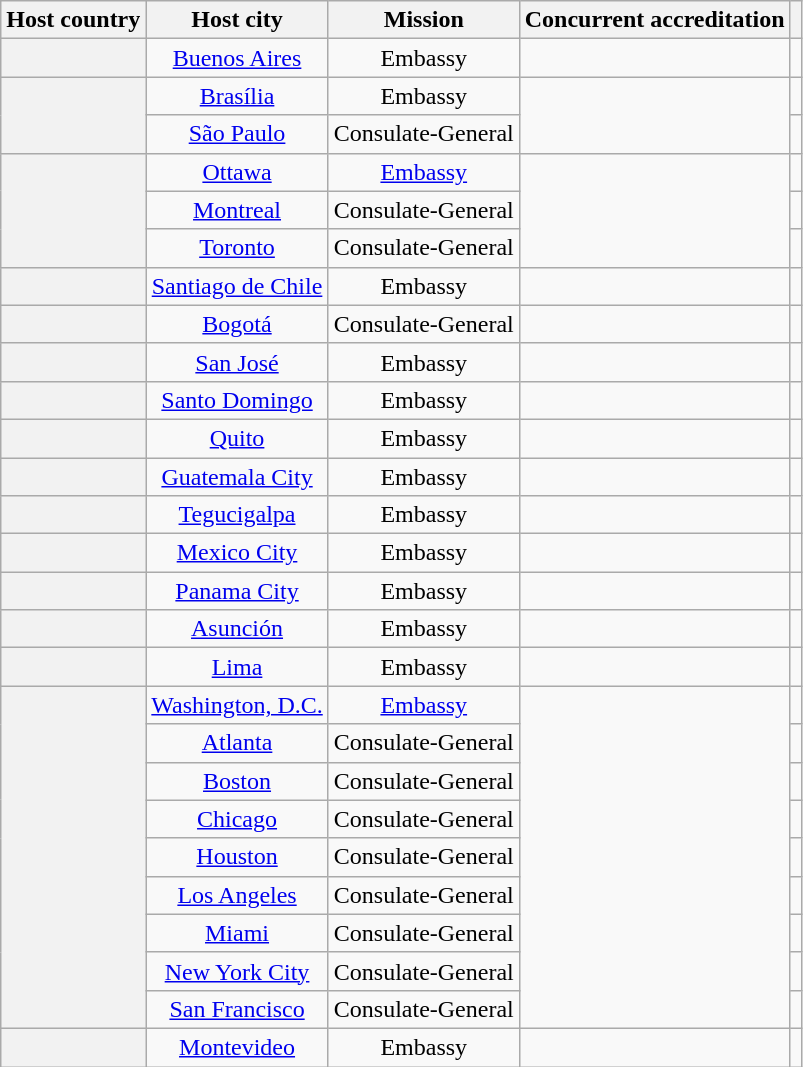<table class="wikitable plainrowheaders" style="text-align:center;">
<tr>
<th scope="col">Host country</th>
<th scope="col">Host city</th>
<th scope="col">Mission</th>
<th scope="col">Concurrent accreditation</th>
<th scope="col"></th>
</tr>
<tr>
<th></th>
<td><a href='#'>Buenos Aires</a></td>
<td>Embassy</td>
<td></td>
<td></td>
</tr>
<tr>
<th rowspan="2"></th>
<td><a href='#'>Brasília</a></td>
<td>Embassy</td>
<td rowspan="2"></td>
<td></td>
</tr>
<tr>
<td><a href='#'>São Paulo</a></td>
<td>Consulate-General</td>
<td></td>
</tr>
<tr>
<th rowspan="3"></th>
<td><a href='#'>Ottawa</a></td>
<td><a href='#'>Embassy</a></td>
<td rowspan="3"></td>
<td></td>
</tr>
<tr>
<td><a href='#'>Montreal</a></td>
<td>Consulate-General</td>
<td></td>
</tr>
<tr>
<td><a href='#'>Toronto</a></td>
<td>Consulate-General</td>
<td></td>
</tr>
<tr>
<th></th>
<td><a href='#'>Santiago de Chile</a></td>
<td>Embassy</td>
<td></td>
<td></td>
</tr>
<tr>
<th></th>
<td><a href='#'>Bogotá</a></td>
<td>Consulate-General</td>
<td></td>
<td></td>
</tr>
<tr>
<th></th>
<td><a href='#'>San José</a></td>
<td>Embassy</td>
<td></td>
<td></td>
</tr>
<tr>
<th></th>
<td><a href='#'>Santo Domingo</a></td>
<td>Embassy</td>
<td></td>
<td></td>
</tr>
<tr>
<th></th>
<td><a href='#'>Quito</a></td>
<td>Embassy</td>
<td></td>
<td></td>
</tr>
<tr>
<th></th>
<td><a href='#'>Guatemala City</a></td>
<td>Embassy</td>
<td></td>
<td></td>
</tr>
<tr>
<th></th>
<td><a href='#'>Tegucigalpa</a></td>
<td>Embassy</td>
<td></td>
<td></td>
</tr>
<tr>
<th></th>
<td><a href='#'>Mexico City</a></td>
<td>Embassy</td>
<td></td>
<td></td>
</tr>
<tr>
<th></th>
<td><a href='#'>Panama City</a></td>
<td>Embassy</td>
<td></td>
<td></td>
</tr>
<tr>
<th></th>
<td><a href='#'>Asunción</a></td>
<td>Embassy</td>
<td></td>
<td></td>
</tr>
<tr>
<th></th>
<td><a href='#'>Lima</a></td>
<td>Embassy</td>
<td></td>
<td></td>
</tr>
<tr>
<th rowspan="9"></th>
<td><a href='#'>Washington, D.C.</a></td>
<td><a href='#'>Embassy</a></td>
<td rowspan="9"></td>
<td></td>
</tr>
<tr>
<td><a href='#'>Atlanta</a></td>
<td>Consulate-General</td>
<td></td>
</tr>
<tr>
<td><a href='#'>Boston</a></td>
<td>Consulate-General</td>
<td></td>
</tr>
<tr>
<td><a href='#'>Chicago</a></td>
<td>Consulate-General</td>
<td></td>
</tr>
<tr>
<td><a href='#'>Houston</a></td>
<td>Consulate-General</td>
<td></td>
</tr>
<tr>
<td><a href='#'>Los Angeles</a></td>
<td>Consulate-General</td>
<td></td>
</tr>
<tr>
<td><a href='#'>Miami</a></td>
<td>Consulate-General</td>
<td></td>
</tr>
<tr>
<td><a href='#'>New York City</a></td>
<td>Consulate-General</td>
<td></td>
</tr>
<tr>
<td><a href='#'>San Francisco</a></td>
<td>Consulate-General</td>
<td></td>
</tr>
<tr>
<th></th>
<td><a href='#'>Montevideo</a></td>
<td>Embassy</td>
<td></td>
<td></td>
</tr>
</table>
